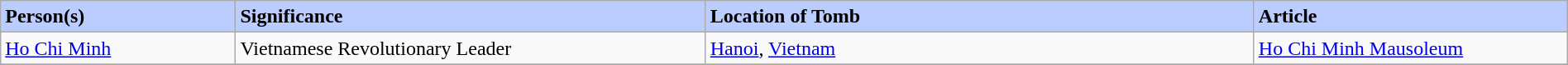<table class="wikitable" width="100%" border="1" cellspacing="0" cellpadding="2">
<tr>
<td width="15%" bgcolor="#bbccff"><strong>Person(s)</strong></td>
<td width="30%" bgcolor="#bbccff"><strong>Significance</strong></td>
<td width="35%" bgcolor="#bbccff"><strong>Location of Tomb</strong></td>
<td width="20%" bgcolor="#bbccff"><strong>Article</strong></td>
</tr>
<tr>
<td><a href='#'>Ho Chi Minh</a></td>
<td>Vietnamese Revolutionary Leader</td>
<td><a href='#'>Hanoi</a>, <a href='#'>Vietnam</a></td>
<td><a href='#'>Ho Chi Minh Mausoleum</a></td>
</tr>
<tr>
</tr>
</table>
